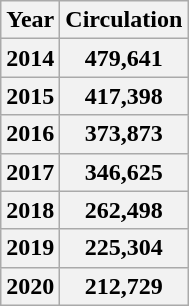<table class="wikitable">
<tr>
<th>Year</th>
<th>Circulation</th>
</tr>
<tr>
<th>2014</th>
<th>479,641</th>
</tr>
<tr>
<th>2015</th>
<th>417,398</th>
</tr>
<tr>
<th>2016</th>
<th>373,873</th>
</tr>
<tr>
<th>2017</th>
<th>346,625</th>
</tr>
<tr>
<th>2018</th>
<th>262,498</th>
</tr>
<tr>
<th>2019</th>
<th>225,304</th>
</tr>
<tr>
<th>2020</th>
<th>212,729</th>
</tr>
</table>
